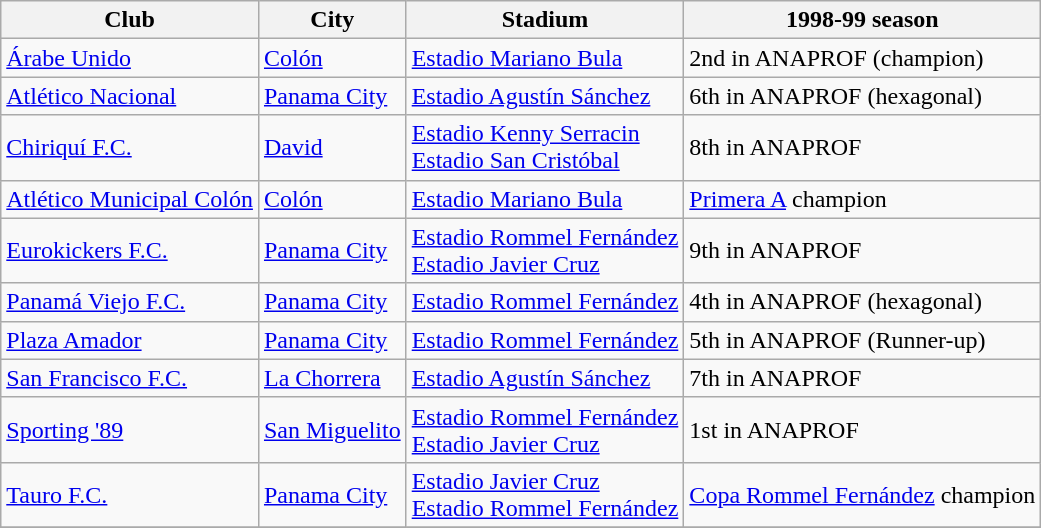<table class="wikitable sortable">
<tr>
<th>Club</th>
<th>City</th>
<th>Stadium</th>
<th>1998-99 season</th>
</tr>
<tr>
<td><a href='#'>Árabe Unido</a></td>
<td><a href='#'>Colón</a></td>
<td><a href='#'>Estadio Mariano Bula</a></td>
<td>2nd in ANAPROF (champion)</td>
</tr>
<tr>
<td><a href='#'>Atlético Nacional</a></td>
<td><a href='#'>Panama City</a></td>
<td><a href='#'>Estadio Agustín Sánchez</a></td>
<td>6th in ANAPROF (hexagonal)</td>
</tr>
<tr>
<td><a href='#'>Chiriquí F.C.</a></td>
<td><a href='#'>David</a></td>
<td><a href='#'>Estadio Kenny Serracin</a><br><a href='#'>Estadio San Cristóbal</a></td>
<td>8th in ANAPROF</td>
</tr>
<tr>
<td><a href='#'>Atlético Municipal Colón</a></td>
<td><a href='#'>Colón</a></td>
<td><a href='#'>Estadio Mariano Bula</a></td>
<td><a href='#'>Primera A</a> champion</td>
</tr>
<tr>
<td><a href='#'>Eurokickers F.C.</a></td>
<td><a href='#'>Panama City</a></td>
<td><a href='#'>Estadio Rommel Fernández</a><br><a href='#'>Estadio Javier Cruz</a></td>
<td>9th in ANAPROF</td>
</tr>
<tr>
<td><a href='#'>Panamá Viejo F.C.</a></td>
<td><a href='#'>Panama City</a></td>
<td><a href='#'>Estadio Rommel Fernández</a></td>
<td>4th in ANAPROF (hexagonal)</td>
</tr>
<tr>
<td><a href='#'>Plaza Amador</a></td>
<td><a href='#'>Panama City</a></td>
<td><a href='#'>Estadio Rommel Fernández</a></td>
<td>5th in ANAPROF (Runner-up)</td>
</tr>
<tr>
<td><a href='#'>San Francisco F.C.</a></td>
<td><a href='#'>La Chorrera</a></td>
<td><a href='#'>Estadio Agustín Sánchez</a></td>
<td>7th in ANAPROF</td>
</tr>
<tr>
<td><a href='#'>Sporting '89</a></td>
<td><a href='#'>San Miguelito</a></td>
<td><a href='#'>Estadio Rommel Fernández</a><br><a href='#'>Estadio Javier Cruz</a></td>
<td>1st in ANAPROF</td>
</tr>
<tr>
<td><a href='#'>Tauro F.C.</a></td>
<td><a href='#'>Panama City</a></td>
<td><a href='#'>Estadio Javier Cruz</a><br><a href='#'>Estadio Rommel Fernández</a></td>
<td><a href='#'>Copa Rommel Fernández</a> champion</td>
</tr>
<tr>
</tr>
</table>
